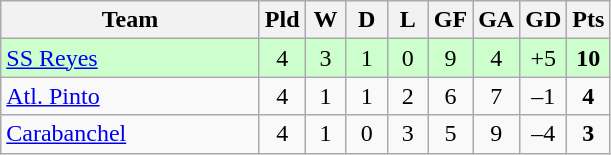<table class="wikitable" style="text-align: center;">
<tr>
<th width=165>Team</th>
<th width=20>Pld</th>
<th width=20>W</th>
<th width=20>D</th>
<th width=20>L</th>
<th width=20>GF</th>
<th width=20>GA</th>
<th width=20>GD</th>
<th width=20>Pts</th>
</tr>
<tr bgcolor=#ccffcc>
<td align=left><a href='#'>SS Reyes</a></td>
<td>4</td>
<td>3</td>
<td>1</td>
<td>0</td>
<td>9</td>
<td>4</td>
<td>+5</td>
<td><strong>10</strong></td>
</tr>
<tr>
<td align=left><a href='#'>Atl. Pinto</a></td>
<td>4</td>
<td>1</td>
<td>1</td>
<td>2</td>
<td>6</td>
<td>7</td>
<td>–1</td>
<td><strong>4</strong></td>
</tr>
<tr>
<td align=left><a href='#'>Carabanchel</a></td>
<td>4</td>
<td>1</td>
<td>0</td>
<td>3</td>
<td>5</td>
<td>9</td>
<td>–4</td>
<td><strong>3</strong></td>
</tr>
</table>
